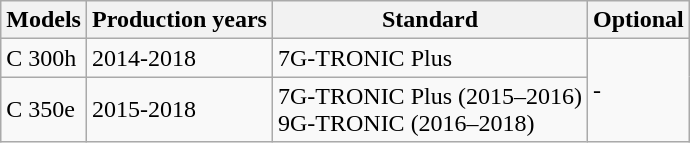<table class="wikitable">
<tr>
<th>Models</th>
<th>Production years</th>
<th>Standard</th>
<th>Optional</th>
</tr>
<tr>
<td>C 300h</td>
<td>2014-2018</td>
<td>7G-TRONIC Plus</td>
<td rowspan="2">-</td>
</tr>
<tr>
<td>C 350e</td>
<td>2015-2018</td>
<td>7G-TRONIC Plus (2015–2016)<br>9G-TRONIC (2016–2018)</td>
</tr>
</table>
